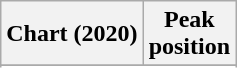<table class="wikitable sortable plainrowheaders" style="text-align:center">
<tr>
<th scope="col">Chart (2020)</th>
<th scope="col">Peak<br> position</th>
</tr>
<tr>
</tr>
<tr>
</tr>
<tr>
</tr>
<tr>
</tr>
</table>
